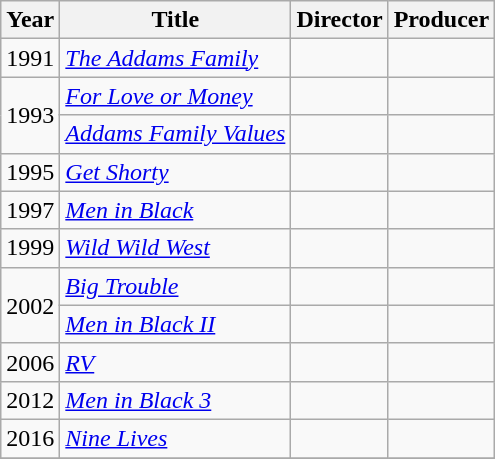<table class="wikitable">
<tr>
<th>Year</th>
<th>Title</th>
<th>Director</th>
<th>Producer</th>
</tr>
<tr>
<td>1991</td>
<td><em><a href='#'>The Addams Family</a></em></td>
<td></td>
<td></td>
</tr>
<tr>
<td rowspan=2>1993</td>
<td><em><a href='#'>For Love or Money</a></em></td>
<td></td>
<td></td>
</tr>
<tr>
<td><em><a href='#'>Addams Family Values</a></em></td>
<td></td>
<td></td>
</tr>
<tr>
<td>1995</td>
<td><em><a href='#'>Get Shorty</a></em></td>
<td></td>
<td></td>
</tr>
<tr>
<td>1997</td>
<td><em><a href='#'>Men in Black</a></em></td>
<td></td>
<td></td>
</tr>
<tr>
<td>1999</td>
<td><em><a href='#'>Wild Wild West</a></em></td>
<td></td>
<td></td>
</tr>
<tr>
<td rowspan=2>2002</td>
<td><em><a href='#'>Big Trouble</a></em></td>
<td></td>
<td></td>
</tr>
<tr>
<td><em><a href='#'>Men in Black II</a></em></td>
<td></td>
<td></td>
</tr>
<tr>
<td>2006</td>
<td><em><a href='#'>RV</a></em></td>
<td></td>
<td></td>
</tr>
<tr>
<td>2012</td>
<td><em><a href='#'>Men in Black 3</a></em></td>
<td></td>
<td></td>
</tr>
<tr>
<td>2016</td>
<td><em><a href='#'>Nine Lives</a></em></td>
<td></td>
<td></td>
</tr>
<tr>
</tr>
</table>
